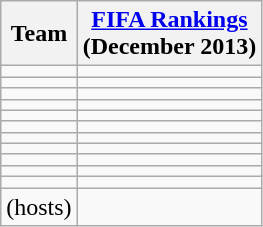<table class="wikitable sortable" style="text-align: left;">
<tr>
<th>Team</th>
<th><a href='#'>FIFA Rankings</a><br>(December 2013)</th>
</tr>
<tr>
<td></td>
<td></td>
</tr>
<tr>
<td></td>
<td></td>
</tr>
<tr>
<td></td>
<td></td>
</tr>
<tr>
<td></td>
<td></td>
</tr>
<tr>
<td></td>
<td></td>
</tr>
<tr>
<td></td>
<td></td>
</tr>
<tr>
<td></td>
<td></td>
</tr>
<tr>
<td></td>
<td></td>
</tr>
<tr>
<td></td>
<td></td>
</tr>
<tr>
<td></td>
<td></td>
</tr>
<tr>
<td></td>
<td></td>
</tr>
<tr>
<td> (hosts)</td>
<td></td>
</tr>
</table>
